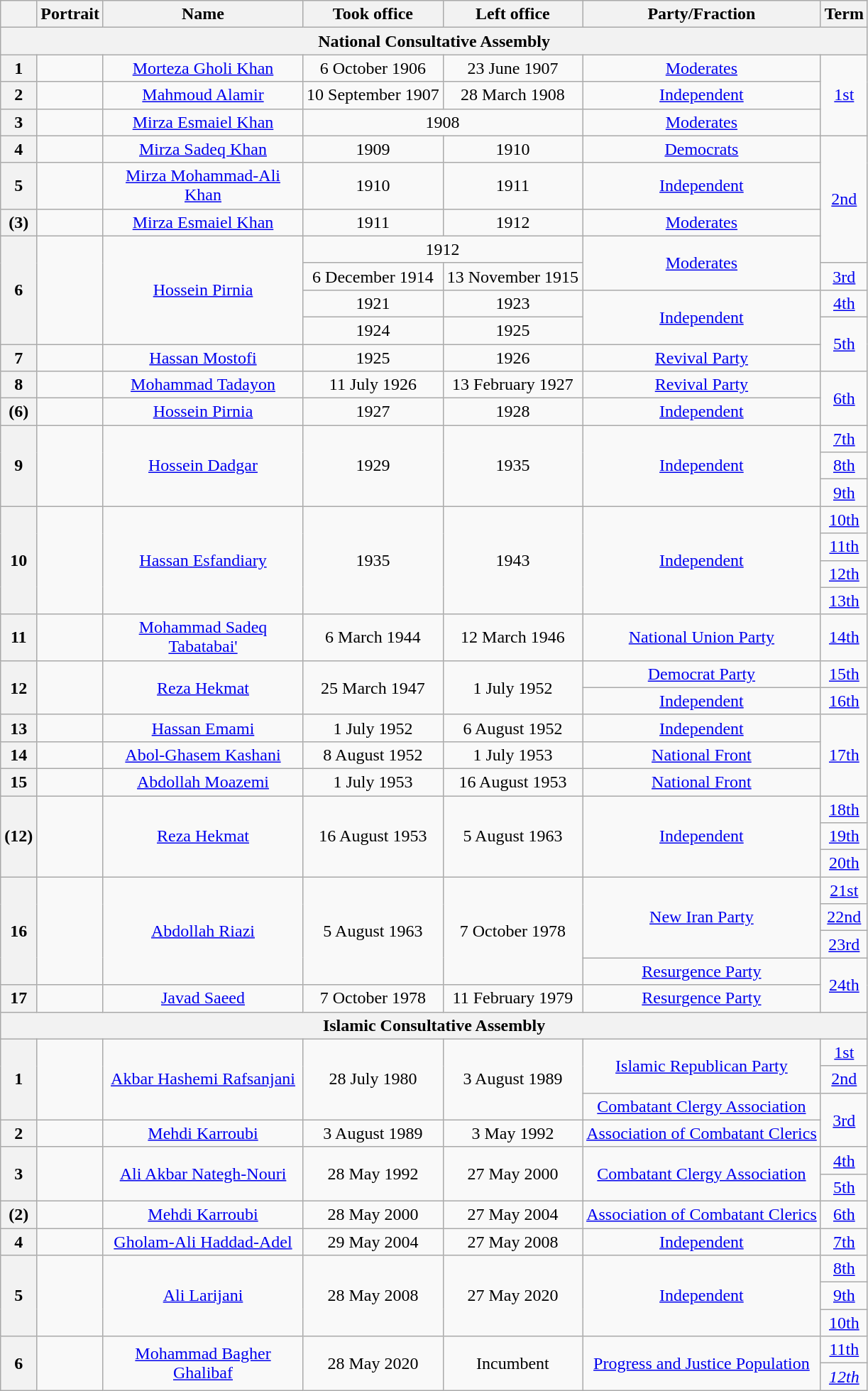<table class="wikitable" style="text-align:center">
<tr>
<th></th>
<th>Portrait</th>
<th width=180>Name<br></th>
<th>Took office</th>
<th>Left office</th>
<th>Party/Fraction</th>
<th>Term</th>
</tr>
<tr>
<th colspan="7">National Consultative Assembly</th>
</tr>
<tr>
<th>1</th>
<td></td>
<td><a href='#'>Morteza Gholi Khan</a><br></td>
<td>6 October 1906</td>
<td>23 June 1907</td>
<td><a href='#'>Moderates</a></td>
<td rowspan="3"><a href='#'>1st</a></td>
</tr>
<tr>
<th>2</th>
<td></td>
<td><a href='#'>Mahmoud Alamir</a><br></td>
<td>10 September 1907</td>
<td>28 March 1908</td>
<td><a href='#'>Independent</a></td>
</tr>
<tr>
<th>3</th>
<td></td>
<td><a href='#'>Mirza Esmaiel Khan</a><br></td>
<td colspan="2">1908</td>
<td><a href='#'>Moderates</a></td>
</tr>
<tr>
<th>4</th>
<td></td>
<td><a href='#'>Mirza Sadeq Khan</a></td>
<td>1909</td>
<td>1910</td>
<td><a href='#'>Democrats</a></td>
<td rowspan="4"><a href='#'>2nd</a></td>
</tr>
<tr>
<th>5</th>
<td></td>
<td><a href='#'>Mirza Mohammad-Ali Khan</a><br></td>
<td>1910</td>
<td>1911</td>
<td><a href='#'>Independent</a></td>
</tr>
<tr>
<th>(3)</th>
<td></td>
<td><a href='#'>Mirza Esmaiel Khan</a><br></td>
<td>1911</td>
<td>1912</td>
<td><a href='#'>Moderates</a></td>
</tr>
<tr>
<th rowspan="4">6</th>
<td rowspan="4"></td>
<td rowspan="4"><a href='#'>Hossein Pirnia</a><br></td>
<td colspan="2">1912</td>
<td rowspan="2"><a href='#'>Moderates</a></td>
</tr>
<tr>
<td>6 December 1914</td>
<td>13 November 1915</td>
<td><a href='#'>3rd</a></td>
</tr>
<tr>
<td>1921</td>
<td>1923</td>
<td rowspan="2"><a href='#'>Independent</a></td>
<td><a href='#'>4th</a></td>
</tr>
<tr>
<td>1924</td>
<td>1925</td>
<td rowspan="2"><a href='#'>5th</a></td>
</tr>
<tr>
<th>7</th>
<td></td>
<td><a href='#'>Hassan Mostofi</a><br></td>
<td>1925</td>
<td>1926</td>
<td><a href='#'>Revival Party</a></td>
</tr>
<tr>
<th>8</th>
<td></td>
<td><a href='#'>Mohammad Tadayon</a><br></td>
<td>11 July 1926</td>
<td>13 February 1927</td>
<td><a href='#'>Revival Party</a></td>
<td rowspan="2"><a href='#'>6th</a></td>
</tr>
<tr>
<th>(6)</th>
<td></td>
<td><a href='#'>Hossein Pirnia</a><br></td>
<td>1927</td>
<td>1928</td>
<td><a href='#'>Independent</a></td>
</tr>
<tr>
<th rowspan="3">9</th>
<td rowspan="3"></td>
<td rowspan="3"><a href='#'>Hossein Dadgar</a><br></td>
<td rowspan="3">1929</td>
<td rowspan="3">1935</td>
<td rowspan="3"><a href='#'>Independent</a></td>
<td><a href='#'>7th</a></td>
</tr>
<tr>
<td><a href='#'>8th</a></td>
</tr>
<tr>
<td><a href='#'>9th</a></td>
</tr>
<tr>
<th rowspan="4">10</th>
<td rowspan="4"></td>
<td rowspan="4"><a href='#'>Hassan Esfandiary</a><br></td>
<td rowspan="4">1935</td>
<td rowspan="4">1943</td>
<td rowspan="4"><a href='#'>Independent</a></td>
<td><a href='#'>10th</a></td>
</tr>
<tr>
<td><a href='#'>11th</a></td>
</tr>
<tr>
<td><a href='#'>12th</a></td>
</tr>
<tr>
<td><a href='#'>13th</a></td>
</tr>
<tr>
<th>11</th>
<td></td>
<td><a href='#'>Mohammad Sadeq Tabatabai'</a><br></td>
<td>6 March 1944</td>
<td>12 March 1946</td>
<td><a href='#'>National Union Party</a></td>
<td><a href='#'>14th</a></td>
</tr>
<tr>
<th rowspan="2">12</th>
<td rowspan="2"></td>
<td rowspan="2"><a href='#'>Reza Hekmat</a><br></td>
<td rowspan="2">25 March 1947</td>
<td rowspan="2">1 July 1952</td>
<td><a href='#'>Democrat Party</a></td>
<td><a href='#'>15th</a></td>
</tr>
<tr>
<td><a href='#'>Independent</a></td>
<td><a href='#'>16th</a></td>
</tr>
<tr>
<th>13</th>
<td></td>
<td><a href='#'>Hassan Emami</a><br></td>
<td>1 July 1952</td>
<td>6 August 1952</td>
<td><a href='#'>Independent</a></td>
<td rowspan="3"><a href='#'>17th</a></td>
</tr>
<tr>
<th>14</th>
<td></td>
<td><a href='#'>Abol-Ghasem Kashani</a><br></td>
<td>8 August 1952</td>
<td>1 July 1953</td>
<td><a href='#'>National Front</a></td>
</tr>
<tr>
<th>15</th>
<td></td>
<td><a href='#'>Abdollah Moazemi</a><br></td>
<td>1 July 1953</td>
<td>16 August 1953</td>
<td><a href='#'>National Front</a></td>
</tr>
<tr>
<th rowspan="3">(12)</th>
<td rowspan="3"></td>
<td rowspan="3"><a href='#'>Reza Hekmat</a><br></td>
<td rowspan="3">16 August 1953</td>
<td rowspan="3">5 August 1963</td>
<td rowspan="3"><a href='#'>Independent</a></td>
<td><a href='#'>18th</a></td>
</tr>
<tr>
<td><a href='#'>19th</a></td>
</tr>
<tr>
<td><a href='#'>20th</a></td>
</tr>
<tr>
<th rowspan="4">16</th>
<td rowspan="4"></td>
<td rowspan="4"><a href='#'>Abdollah Riazi</a><br></td>
<td rowspan="4">5 August 1963</td>
<td rowspan="4">7 October 1978</td>
<td rowspan="3"><a href='#'>New Iran Party</a></td>
<td><a href='#'>21st</a></td>
</tr>
<tr>
<td><a href='#'>22nd</a></td>
</tr>
<tr>
<td><a href='#'>23rd</a></td>
</tr>
<tr>
<td><a href='#'>Resurgence Party</a></td>
<td rowspan="2"><a href='#'>24th</a></td>
</tr>
<tr>
<th>17</th>
<td></td>
<td><a href='#'>Javad Saeed</a><br></td>
<td>7 October 1978</td>
<td>11 February 1979</td>
<td><a href='#'>Resurgence Party</a></td>
</tr>
<tr>
<th colspan="7">Islamic Consultative Assembly</th>
</tr>
<tr>
<th rowspan="3">1</th>
<td rowspan="3"></td>
<td rowspan="3"><a href='#'>Akbar Hashemi Rafsanjani</a><br></td>
<td rowspan="3">28 July 1980</td>
<td rowspan="3">3 August 1989</td>
<td rowspan="2"><a href='#'>Islamic Republican Party</a></td>
<td><a href='#'>1st</a></td>
</tr>
<tr>
<td><a href='#'>2nd</a></td>
</tr>
<tr>
<td><a href='#'>Combatant Clergy Association</a></td>
<td rowspan="2"><a href='#'>3rd</a></td>
</tr>
<tr>
<th>2</th>
<td></td>
<td><a href='#'>Mehdi Karroubi</a><br></td>
<td>3 August 1989</td>
<td>3 May 1992</td>
<td><a href='#'>Association of Combatant Clerics</a></td>
</tr>
<tr>
<th rowspan="2">3</th>
<td rowspan="2"></td>
<td rowspan="2"><a href='#'>Ali Akbar Nategh-Nouri</a><br></td>
<td rowspan="2">28 May 1992</td>
<td rowspan="2">27 May 2000</td>
<td rowspan="2"><a href='#'>Combatant Clergy Association</a></td>
<td><a href='#'>4th</a></td>
</tr>
<tr>
<td><a href='#'>5th</a></td>
</tr>
<tr>
<th>(2)</th>
<td></td>
<td><a href='#'>Mehdi Karroubi</a><br></td>
<td>28 May 2000</td>
<td>27 May 2004</td>
<td><a href='#'>Association of Combatant Clerics</a></td>
<td><a href='#'>6th</a></td>
</tr>
<tr>
<th>4</th>
<td></td>
<td><a href='#'>Gholam-Ali Haddad-Adel</a><br></td>
<td>29 May 2004</td>
<td>27 May 2008</td>
<td><a href='#'>Independent</a></td>
<td><a href='#'>7th</a></td>
</tr>
<tr>
<th rowspan="3">5</th>
<td rowspan="3"></td>
<td rowspan="3"><a href='#'>Ali Larijani</a><br></td>
<td rowspan="3">28 May 2008</td>
<td rowspan="3">27 May 2020</td>
<td rowspan="3"><a href='#'>Independent</a></td>
<td><a href='#'>8th</a></td>
</tr>
<tr>
<td><a href='#'>9th</a></td>
</tr>
<tr>
<td><a href='#'>10th</a></td>
</tr>
<tr>
<th rowspan="2">6</th>
<td rowspan="2"></td>
<td rowspan="2"><a href='#'>Mohammad Bagher Ghalibaf</a><br></td>
<td rowspan="2">28 May 2020</td>
<td rowspan="2">Incumbent</td>
<td rowspan="2"><a href='#'>Progress and Justice Population</a></td>
<td><a href='#'>11th</a></td>
</tr>
<tr>
<td><em><a href='#'>12th</a></em></td>
</tr>
</table>
